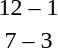<table style="text-align:center">
<tr>
<th width=200></th>
<th width=100></th>
<th width=200></th>
</tr>
<tr>
<td align=right><strong></strong></td>
<td>12 – 1</td>
<td align=left></td>
</tr>
<tr>
<td align=right><strong></strong></td>
<td>7 – 3</td>
<td align=left></td>
</tr>
</table>
